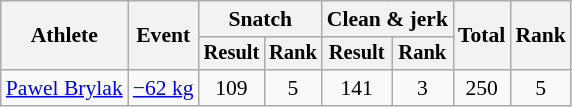<table class="wikitable" style="font-size:90%">
<tr>
<th rowspan="2">Athlete</th>
<th rowspan="2">Event</th>
<th colspan="2">Snatch</th>
<th colspan="2">Clean & jerk</th>
<th rowspan="2">Total</th>
<th rowspan="2">Rank</th>
</tr>
<tr style="font-size:95%">
<th>Result</th>
<th>Rank</th>
<th>Result</th>
<th>Rank</th>
</tr>
<tr align=center>
<td align=left><a href='#'>Pawel Brylak</a></td>
<td align=left><a href='#'>−62 kg</a></td>
<td>109</td>
<td>5</td>
<td>141</td>
<td>3</td>
<td>250</td>
<td>5</td>
</tr>
</table>
